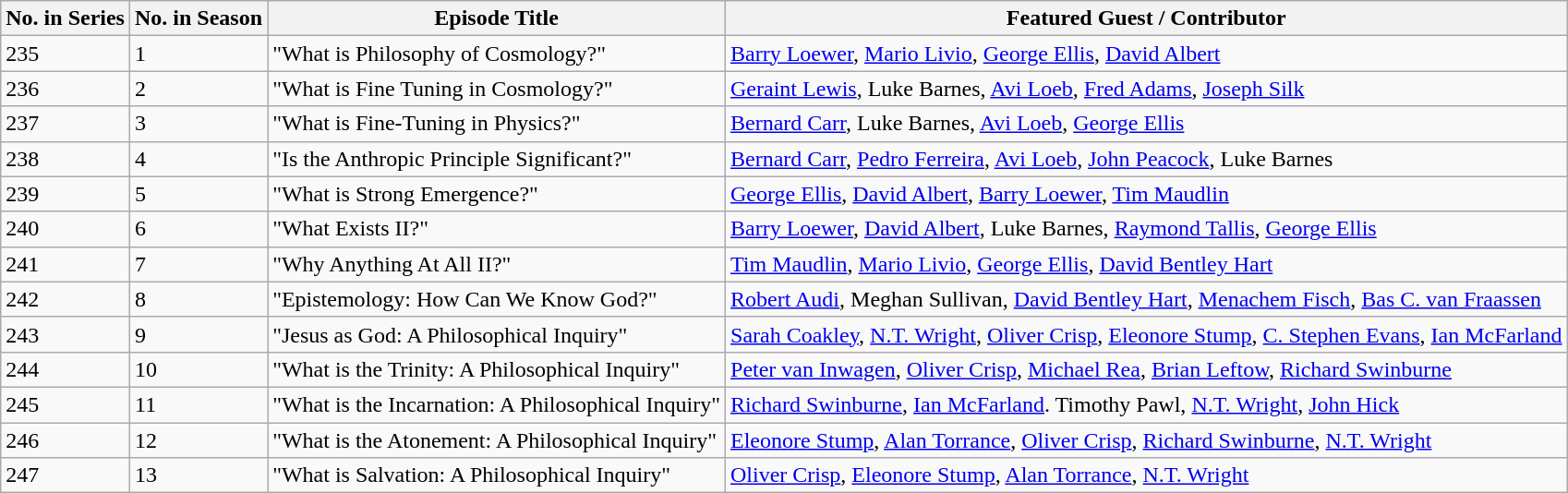<table class="wikitable">
<tr>
<th>No. in Series</th>
<th>No. in Season</th>
<th>Episode Title</th>
<th>Featured Guest / Contributor</th>
</tr>
<tr>
<td>235</td>
<td>1</td>
<td>"What is Philosophy of Cosmology?"</td>
<td><a href='#'>Barry Loewer</a>, <a href='#'>Mario Livio</a>, <a href='#'>George Ellis</a>, <a href='#'>David Albert</a></td>
</tr>
<tr>
<td>236</td>
<td>2</td>
<td>"What is Fine Tuning in Cosmology?"</td>
<td><a href='#'>Geraint Lewis</a>, Luke Barnes, <a href='#'>Avi Loeb</a>, <a href='#'>Fred Adams</a>, <a href='#'>Joseph Silk</a></td>
</tr>
<tr>
<td>237</td>
<td>3</td>
<td>"What is Fine-Tuning in Physics?"</td>
<td><a href='#'>Bernard Carr</a>, Luke Barnes, <a href='#'>Avi Loeb</a>, <a href='#'>George Ellis</a></td>
</tr>
<tr>
<td>238</td>
<td>4</td>
<td>"Is the Anthropic Principle Significant?"</td>
<td><a href='#'>Bernard Carr</a>, <a href='#'>Pedro Ferreira</a>, <a href='#'>Avi Loeb</a>, <a href='#'>John Peacock</a>, Luke Barnes</td>
</tr>
<tr>
<td>239</td>
<td>5</td>
<td>"What is Strong Emergence?"</td>
<td><a href='#'>George Ellis</a>, <a href='#'>David Albert</a>, <a href='#'>Barry Loewer</a>, <a href='#'>Tim Maudlin</a></td>
</tr>
<tr>
<td>240</td>
<td>6</td>
<td>"What Exists II?"</td>
<td><a href='#'>Barry Loewer</a>, <a href='#'>David Albert</a>, Luke Barnes, <a href='#'>Raymond Tallis</a>, <a href='#'>George Ellis</a></td>
</tr>
<tr>
<td>241</td>
<td>7</td>
<td>"Why Anything At All II?"</td>
<td><a href='#'>Tim Maudlin</a>, <a href='#'>Mario Livio</a>, <a href='#'>George Ellis</a>, <a href='#'>David Bentley Hart</a></td>
</tr>
<tr>
<td>242</td>
<td>8</td>
<td>"Epistemology: How Can We Know God?"</td>
<td><a href='#'>Robert Audi</a>, Meghan Sullivan, <a href='#'>David Bentley Hart</a>, <a href='#'>Menachem Fisch</a>, <a href='#'>Bas C. van Fraassen</a></td>
</tr>
<tr>
<td>243</td>
<td>9</td>
<td>"Jesus as God: A Philosophical Inquiry"</td>
<td><a href='#'>Sarah Coakley</a>, <a href='#'>N.T. Wright</a>, <a href='#'>Oliver Crisp</a>, <a href='#'>Eleonore Stump</a>, <a href='#'>C. Stephen Evans</a>, <a href='#'>Ian McFarland</a></td>
</tr>
<tr>
<td>244</td>
<td>10</td>
<td>"What is the Trinity: A Philosophical Inquiry"</td>
<td><a href='#'>Peter van Inwagen</a>, <a href='#'>Oliver Crisp</a>, <a href='#'>Michael Rea</a>, <a href='#'>Brian Leftow</a>, <a href='#'>Richard Swinburne</a></td>
</tr>
<tr>
<td>245</td>
<td>11</td>
<td>"What is the Incarnation: A Philosophical Inquiry"</td>
<td><a href='#'>Richard Swinburne</a>, <a href='#'>Ian McFarland</a>. Timothy Pawl, <a href='#'>N.T. Wright</a>, <a href='#'>John Hick</a></td>
</tr>
<tr>
<td>246</td>
<td>12</td>
<td>"What is the Atonement: A Philosophical Inquiry"</td>
<td><a href='#'>Eleonore Stump</a>, <a href='#'>Alan Torrance</a>, <a href='#'>Oliver Crisp</a>, <a href='#'>Richard Swinburne</a>, <a href='#'>N.T. Wright</a></td>
</tr>
<tr>
<td>247</td>
<td>13</td>
<td>"What is Salvation: A Philosophical Inquiry"</td>
<td><a href='#'>Oliver Crisp</a>, <a href='#'>Eleonore Stump</a>, <a href='#'>Alan Torrance</a>, <a href='#'>N.T. Wright</a></td>
</tr>
</table>
